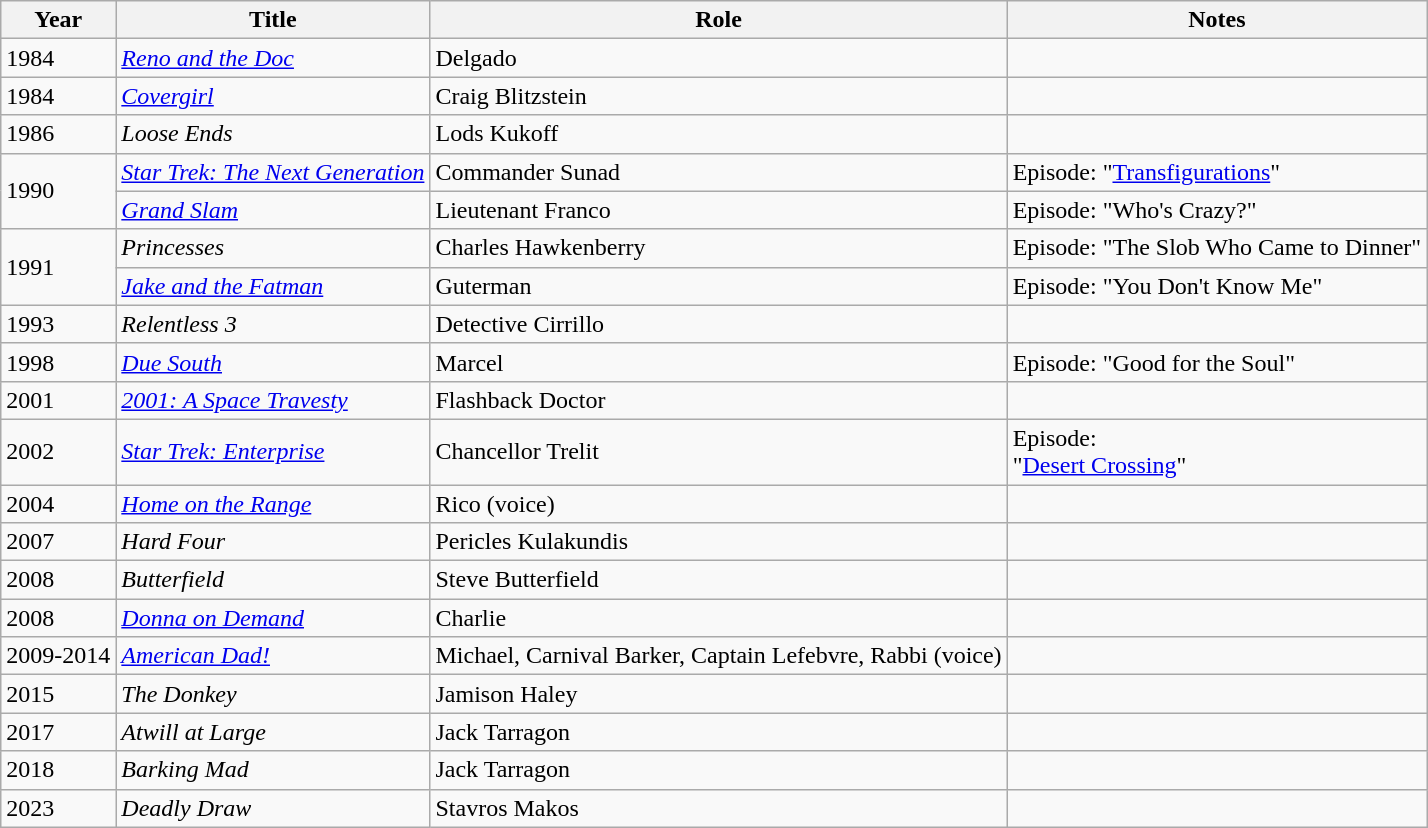<table class="wikitable">
<tr>
<th>Year</th>
<th>Title</th>
<th>Role</th>
<th>Notes</th>
</tr>
<tr>
<td>1984</td>
<td><em><a href='#'>Reno and the Doc</a></em></td>
<td>Delgado</td>
<td></td>
</tr>
<tr>
<td>1984</td>
<td><em><a href='#'>Covergirl</a></em></td>
<td>Craig Blitzstein</td>
<td></td>
</tr>
<tr>
<td>1986</td>
<td><em>Loose Ends</em></td>
<td>Lods Kukoff</td>
<td></td>
</tr>
<tr>
<td rowspan="2">1990</td>
<td><em><a href='#'>Star Trek: The Next Generation</a></em></td>
<td>Commander Sunad</td>
<td>Episode: "<a href='#'>Transfigurations</a>"</td>
</tr>
<tr>
<td><em><a href='#'>Grand Slam</a></em></td>
<td>Lieutenant Franco</td>
<td>Episode: "Who's Crazy?"</td>
</tr>
<tr>
<td rowspan="2">1991</td>
<td><em>Princesses</em></td>
<td>Charles Hawkenberry</td>
<td>Episode: "The Slob Who Came to Dinner"</td>
</tr>
<tr>
<td><em><a href='#'>Jake and the Fatman</a></em></td>
<td>Guterman</td>
<td>Episode: "You Don't Know Me"</td>
</tr>
<tr>
<td>1993</td>
<td><em>Relentless 3</em></td>
<td>Detective Cirrillo</td>
<td></td>
</tr>
<tr>
<td>1998</td>
<td><em><a href='#'>Due South</a></em></td>
<td>Marcel</td>
<td>Episode: "Good for the Soul"</td>
</tr>
<tr>
<td>2001</td>
<td><em><a href='#'>2001: A Space Travesty</a></em></td>
<td>Flashback Doctor</td>
<td></td>
</tr>
<tr>
<td>2002</td>
<td><em><a href='#'>Star Trek: Enterprise</a></em></td>
<td>Chancellor Trelit</td>
<td>Episode:<br>"<a href='#'>Desert Crossing</a>"</td>
</tr>
<tr>
<td>2004</td>
<td><em><a href='#'>Home on the Range</a></em></td>
<td>Rico (voice)</td>
<td></td>
</tr>
<tr>
<td>2007</td>
<td><em>Hard Four</em></td>
<td>Pericles Kulakundis</td>
<td></td>
</tr>
<tr>
<td>2008</td>
<td><em>Butterfield</em></td>
<td>Steve Butterfield</td>
<td></td>
</tr>
<tr>
<td>2008</td>
<td><em><a href='#'>Donna on Demand</a></em></td>
<td>Charlie</td>
<td></td>
</tr>
<tr>
<td>2009-2014</td>
<td><em><a href='#'>American Dad!</a></em></td>
<td>Michael, Carnival Barker, Captain Lefebvre, Rabbi (voice)</td>
<td></td>
</tr>
<tr>
<td>2015</td>
<td><em>The Donkey</em></td>
<td>Jamison Haley</td>
<td></td>
</tr>
<tr>
<td>2017</td>
<td><em>Atwill at Large</em></td>
<td>Jack Tarragon</td>
<td></td>
</tr>
<tr>
<td>2018</td>
<td><em>Barking Mad</em></td>
<td>Jack Tarragon</td>
<td></td>
</tr>
<tr>
<td>2023</td>
<td><em>Deadly Draw</em></td>
<td>Stavros Makos</td>
<td></td>
</tr>
</table>
